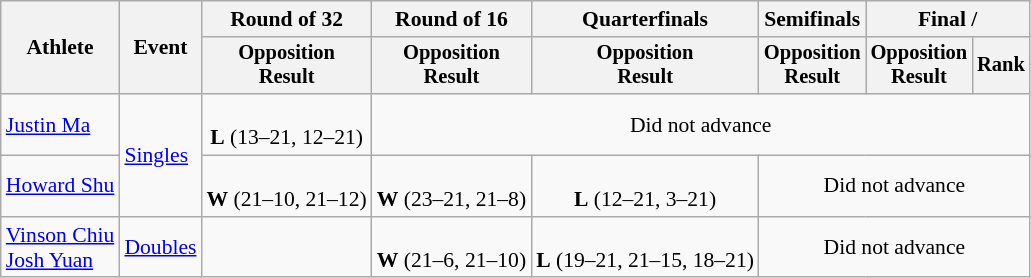<table class=wikitable style=font-size:90%;text-align:center>
<tr>
<th rowspan=2>Athlete</th>
<th rowspan=2>Event</th>
<th>Round of 32</th>
<th>Round of 16</th>
<th>Quarterfinals</th>
<th>Semifinals</th>
<th colspan=2>Final / </th>
</tr>
<tr style=font-size:95%>
<th>Opposition<br>Result</th>
<th>Opposition<br>Result</th>
<th>Opposition<br>Result</th>
<th>Opposition<br>Result</th>
<th>Opposition<br>Result</th>
<th>Rank</th>
</tr>
<tr>
<td align=left><a href='#'>Justin Ma</a></td>
<td align=left rowspan=2><a href='#'>Singles</a></td>
<td><br><strong>L</strong> (13–21, 12–21)</td>
<td colspan=5>Did not advance</td>
</tr>
<tr>
<td align=left><a href='#'>Howard Shu</a></td>
<td><br><strong>W</strong> (21–10, 21–12)</td>
<td><br><strong>W</strong> (23–21, 21–8)</td>
<td><br> <strong>L</strong> (12–21, 3–21)</td>
<td colspan=3>Did not advance</td>
</tr>
<tr>
<td align=left><a href='#'>Vinson Chiu</a><br><a href='#'>Josh Yuan</a></td>
<td align=left><a href='#'>Doubles</a></td>
<td></td>
<td><br><strong>W</strong> (21–6, 21–10)</td>
<td><br><strong>L</strong> (19–21, 21–15, 18–21)</td>
<td colspan=3>Did not advance</td>
</tr>
</table>
